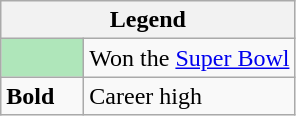<table class="wikitable">
<tr>
<th colspan="2">Legend</th>
</tr>
<tr>
<td style="background:#afe6ba; width:3em;"></td>
<td>Won the <a href='#'>Super Bowl</a></td>
</tr>
<tr>
<td><strong>Bold</strong></td>
<td>Career high</td>
</tr>
</table>
